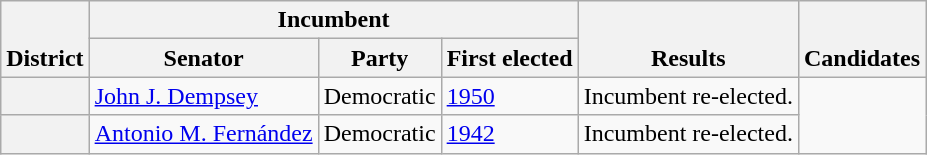<table class=wikitable>
<tr valign=bottom>
<th rowspan=2>District</th>
<th colspan=3>Incumbent</th>
<th rowspan=2>Results</th>
<th rowspan=2>Candidates</th>
</tr>
<tr>
<th>Senator</th>
<th>Party</th>
<th>First elected</th>
</tr>
<tr>
<th></th>
<td><a href='#'>John J. Dempsey</a></td>
<td>Democratic</td>
<td><a href='#'>1950</a></td>
<td>Incumbent re-elected.</td>
<td rowspan=2 nowrap></td>
</tr>
<tr>
<th></th>
<td><a href='#'>Antonio M. Fernández</a></td>
<td>Democratic</td>
<td><a href='#'>1942</a></td>
<td>Incumbent re-elected.</td>
</tr>
</table>
